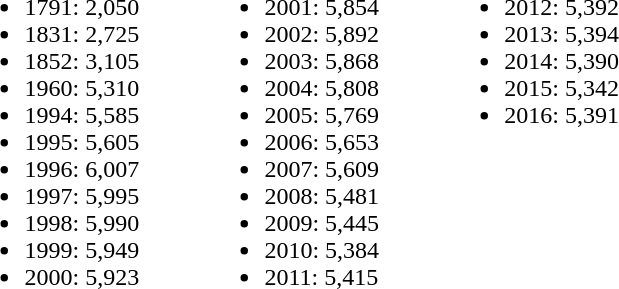<table>
<tr>
<td valign="top" width="25%"><br><ul><li>1791: 2,050</li><li>1831: 2,725</li><li>1852: 3,105</li><li>1960: 5,310</li><li>1994: 5,585</li><li>1995: 5,605</li><li>1996: 6,007</li><li>1997: 5,995</li><li>1998: 5,990</li><li>1999: 5,949</li><li>2000: 5,923</li></ul></td>
<td valign="top" width="25%"><br><ul><li>2001: 5,854</li><li>2002: 5,892</li><li>2003: 5,868</li><li>2004: 5,808</li><li>2005: 5,769</li><li>2006: 5,653</li><li>2007: 5,609</li><li>2008: 5,481</li><li>2009: 5,445</li><li>2010: 5,384</li><li>2011: 5,415</li></ul></td>
<td valign="top" width="25%"><br><ul><li>2012: 5,392</li><li>2013: 5,394</li><li>2014: 5,390</li><li>2015: 5,342</li><li>2016: 5,391</li></ul></td>
</tr>
</table>
